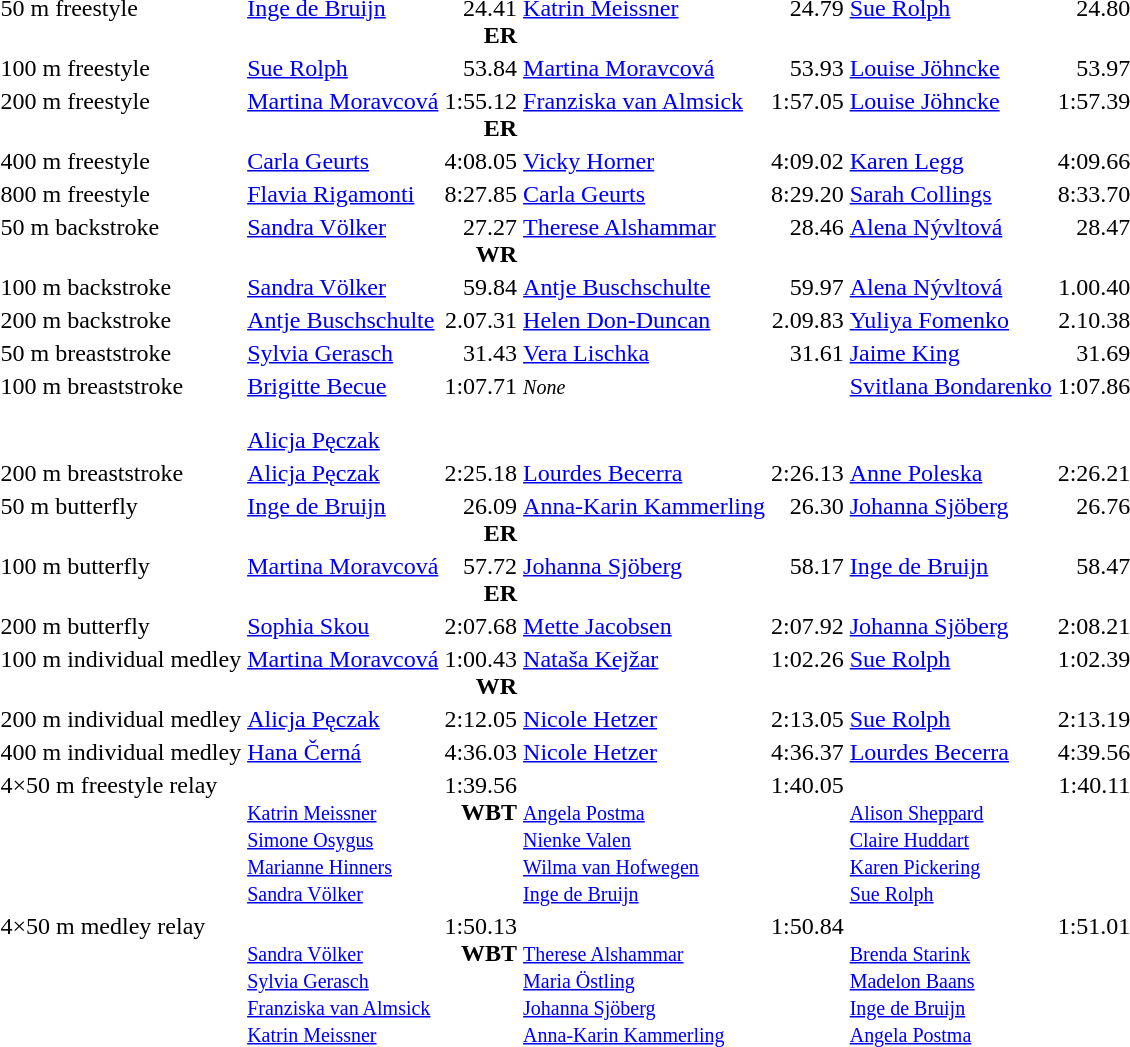<table>
<tr valign=top>
<td>50 m freestyle<br></td>
<td><a href='#'>Inge de Bruijn</a><br><small></small></td>
<td align=right>24.41<br><strong>ER</strong></td>
<td><a href='#'>Katrin Meissner</a><br><small></small></td>
<td align=right>24.79</td>
<td><a href='#'>Sue Rolph</a><br><small></small></td>
<td align=right>24.80</td>
</tr>
<tr valign=top>
<td>100 m freestyle<br></td>
<td><a href='#'>Sue Rolph</a><br><small></small></td>
<td align=right>53.84</td>
<td><a href='#'>Martina Moravcová</a><br><small></small></td>
<td align=right>53.93</td>
<td><a href='#'>Louise Jöhncke</a><br><small></small></td>
<td align=right>53.97</td>
</tr>
<tr valign=top>
<td>200 m freestyle<br></td>
<td><a href='#'>Martina Moravcová</a><br><small></small></td>
<td align=right>1:55.12<br><strong>ER</strong></td>
<td><a href='#'>Franziska van Almsick</a><br><small></small></td>
<td align=right>1:57.05</td>
<td><a href='#'>Louise Jöhncke</a><br><small></small></td>
<td align=right>1:57.39</td>
</tr>
<tr valign=top>
<td>400 m freestyle<br></td>
<td><a href='#'>Carla Geurts</a><br><small></small></td>
<td align=right>4:08.05</td>
<td><a href='#'>Vicky Horner</a><br><small></small></td>
<td align=right>4:09.02</td>
<td><a href='#'>Karen Legg</a><br><small></small></td>
<td align=right>4:09.66</td>
</tr>
<tr valign=top>
<td>800 m freestyle<br></td>
<td><a href='#'>Flavia Rigamonti</a><br><small></small></td>
<td align=right>8:27.85</td>
<td><a href='#'>Carla Geurts</a><br><small></small></td>
<td align=right>8:29.20</td>
<td><a href='#'>Sarah Collings</a><br><small></small></td>
<td align=right>8:33.70</td>
</tr>
<tr valign=top>
<td>50 m backstroke<br></td>
<td><a href='#'>Sandra Völker</a><br><small></small></td>
<td align=right>27.27<br><strong>WR</strong></td>
<td><a href='#'>Therese Alshammar</a><br><small></small></td>
<td align=right>28.46</td>
<td><a href='#'>Alena Nývltová</a><br><small></small></td>
<td align=right>28.47</td>
</tr>
<tr valign=top>
<td>100 m backstroke<br></td>
<td><a href='#'>Sandra Völker</a><br><small></small></td>
<td align=right>59.84</td>
<td><a href='#'>Antje Buschschulte</a><br><small></small></td>
<td align=right>59.97</td>
<td><a href='#'>Alena Nývltová</a><br><small></small></td>
<td align=right>1.00.40</td>
</tr>
<tr valign=top>
<td>200 m backstroke<br></td>
<td><a href='#'>Antje Buschschulte</a><br><small></small></td>
<td align=right>2.07.31</td>
<td><a href='#'>Helen Don-Duncan</a><br><small></small></td>
<td align=right>2.09.83</td>
<td><a href='#'>Yuliya Fomenko</a><br><small></small></td>
<td align=right>2.10.38</td>
</tr>
<tr valign=top>
<td>50 m breaststroke<br></td>
<td><a href='#'>Sylvia Gerasch</a><br><small></small></td>
<td align=right>31.43</td>
<td><a href='#'>Vera Lischka</a><br><small></small></td>
<td align=right>31.61</td>
<td><a href='#'>Jaime King</a><br><small></small></td>
<td align=right>31.69</td>
</tr>
<tr valign=top>
<td>100 m breaststroke<br></td>
<td><a href='#'>Brigitte Becue</a><br><small></small><br><a href='#'>Alicja Pęczak</a><br><small></small></td>
<td align=right>1:07.71</td>
<td><small><em>None</em></small></td>
<td align=right></td>
<td><a href='#'>Svitlana Bondarenko</a><br><small></small></td>
<td align=right>1:07.86</td>
</tr>
<tr valign=top>
<td>200 m breaststroke<br></td>
<td><a href='#'>Alicja Pęczak</a><br><small></small></td>
<td align=right>2:25.18</td>
<td><a href='#'>Lourdes Becerra</a><br><small></small></td>
<td align=right>2:26.13</td>
<td><a href='#'>Anne Poleska</a><br><small></small></td>
<td align=right>2:26.21</td>
</tr>
<tr valign=top>
<td>50 m butterfly<br></td>
<td><a href='#'>Inge de Bruijn</a><br><small></small></td>
<td align=right>26.09<br><strong>ER</strong></td>
<td><a href='#'>Anna-Karin Kammerling</a><br><small></small></td>
<td align=right>26.30</td>
<td><a href='#'>Johanna Sjöberg</a><br><small></small></td>
<td align=right>26.76</td>
</tr>
<tr valign=top>
<td>100 m butterfly<br></td>
<td><a href='#'>Martina Moravcová</a><br><small></small></td>
<td align=right>57.72<br><strong>ER</strong></td>
<td><a href='#'>Johanna Sjöberg</a><br><small></small></td>
<td align=right>58.17</td>
<td><a href='#'>Inge de Bruijn</a><br><small></small></td>
<td align=right>58.47</td>
</tr>
<tr valign=top>
<td>200 m butterfly<br></td>
<td><a href='#'>Sophia Skou</a><br><small></small></td>
<td align=right>2:07.68</td>
<td><a href='#'>Mette Jacobsen</a><br><small></small></td>
<td align=right>2:07.92</td>
<td><a href='#'>Johanna Sjöberg</a><br><small></small></td>
<td align=right>2:08.21</td>
</tr>
<tr valign=top>
<td>100 m individual medley<br></td>
<td><a href='#'>Martina Moravcová</a><br><small></small></td>
<td align=right>1:00.43<br><strong>WR</strong></td>
<td><a href='#'>Nataša Kejžar</a><br><small></small></td>
<td align=right>1:02.26</td>
<td><a href='#'>Sue Rolph</a><br><small></small></td>
<td align=right>1:02.39</td>
</tr>
<tr valign=top>
<td>200 m individual medley<br></td>
<td><a href='#'>Alicja Pęczak</a><br><small></small></td>
<td align=right>2:12.05</td>
<td><a href='#'>Nicole Hetzer</a><br><small></small></td>
<td align=right>2:13.05</td>
<td><a href='#'>Sue Rolph</a><br><small></small></td>
<td align=right>2:13.19</td>
</tr>
<tr valign=top>
<td>400 m individual medley<br></td>
<td><a href='#'>Hana Černá</a><br><small></small></td>
<td align=right>4:36.03</td>
<td><a href='#'>Nicole Hetzer</a><br><small></small></td>
<td align=right>4:36.37</td>
<td><a href='#'>Lourdes Becerra</a><br><small></small></td>
<td align=right>4:39.56</td>
</tr>
<tr valign=top>
<td>4×50 m freestyle relay<br></td>
<td><br><small><a href='#'>Katrin Meissner</a><br><a href='#'>Simone Osygus</a><br><a href='#'>Marianne Hinners</a><br><a href='#'>Sandra Völker</a></small></td>
<td align=right>1:39.56<br><strong>WBT</strong></td>
<td><br><small><a href='#'>Angela Postma</a><br><a href='#'>Nienke Valen</a><br><a href='#'>Wilma van Hofwegen</a><br><a href='#'>Inge de Bruijn</a></small></td>
<td align=right>1:40.05</td>
<td><br><small><a href='#'>Alison Sheppard</a><br><a href='#'>Claire Huddart</a><br><a href='#'>Karen Pickering</a><br><a href='#'>Sue Rolph</a></small></td>
<td align=right>1:40.11</td>
</tr>
<tr valign=top>
<td>4×50 m medley relay<br></td>
<td><br><small><a href='#'>Sandra Völker</a><br><a href='#'>Sylvia Gerasch</a><br><a href='#'>Franziska van Almsick</a><br><a href='#'>Katrin Meissner</a></small></td>
<td align=right>1:50.13<br><strong>WBT</strong></td>
<td><br><small><a href='#'>Therese Alshammar</a><br><a href='#'>Maria Östling</a><br><a href='#'>Johanna Sjöberg</a><br><a href='#'>Anna-Karin Kammerling</a></small></td>
<td align=right>1:50.84</td>
<td><br><small><a href='#'>Brenda Starink</a><br><a href='#'>Madelon Baans</a><br><a href='#'>Inge de Bruijn</a><br><a href='#'>Angela Postma</a></small></td>
<td align=right>1:51.01</td>
</tr>
</table>
